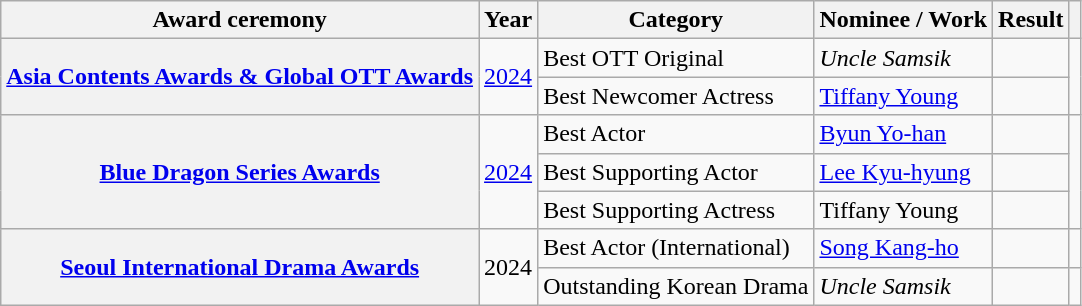<table class="wikitable plainrowheaders sortable">
<tr>
<th scope="col">Award ceremony</th>
<th scope="col">Year</th>
<th scope="col">Category</th>
<th scope="col">Nominee / Work</th>
<th scope="col">Result</th>
<th scope="col" class="unsortable"></th>
</tr>
<tr>
<th scope="row" rowspan="2"><a href='#'>Asia Contents Awards & Global OTT Awards</a></th>
<td rowspan="2" style="text-align:center"><a href='#'>2024</a></td>
<td>Best OTT Original</td>
<td><em>Uncle Samsik</em></td>
<td></td>
<td rowspan="2" style="text-align:center"></td>
</tr>
<tr>
<td>Best Newcomer Actress</td>
<td><a href='#'>Tiffany Young</a></td>
<td></td>
</tr>
<tr>
<th scope="row" rowspan="3"><a href='#'>Blue Dragon Series Awards</a></th>
<td rowspan="3" style="text-align:center"><a href='#'>2024</a></td>
<td>Best Actor</td>
<td><a href='#'>Byun Yo-han</a></td>
<td></td>
<td rowspan="3" style="text-align:center"></td>
</tr>
<tr>
<td>Best Supporting Actor</td>
<td><a href='#'>Lee Kyu-hyung</a></td>
<td></td>
</tr>
<tr>
<td>Best Supporting Actress</td>
<td>Tiffany Young</td>
<td></td>
</tr>
<tr>
<th scope="row" rowspan="2"><a href='#'>Seoul International Drama Awards</a></th>
<td rowspan="2" style="text-align:center">2024</td>
<td>Best Actor (International)</td>
<td><a href='#'>Song Kang-ho</a></td>
<td></td>
<td style="text-align:center"></td>
</tr>
<tr>
<td>Outstanding Korean Drama</td>
<td><em>Uncle Samsik</em></td>
<td></td>
<td style="text-align:center"></td>
</tr>
</table>
